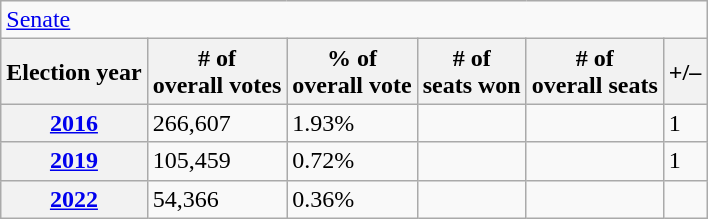<table class=wikitable>
<tr>
<td colspan=7><a href='#'>Senate</a></td>
</tr>
<tr>
<th>Election year</th>
<th># of<br>overall votes</th>
<th>% of<br>overall vote</th>
<th># of<br>seats won</th>
<th># of<br>overall seats</th>
<th>+/–</th>
</tr>
<tr>
<th><a href='#'>2016</a></th>
<td>266,607</td>
<td>1.93%</td>
<td></td>
<td></td>
<td> 1</td>
</tr>
<tr>
<th><a href='#'>2019</a></th>
<td>105,459</td>
<td>0.72%</td>
<td></td>
<td></td>
<td> 1</td>
</tr>
<tr>
<th><a href='#'>2022</a></th>
<td>54,366</td>
<td>0.36%</td>
<td></td>
<td></td>
<td></td>
</tr>
</table>
